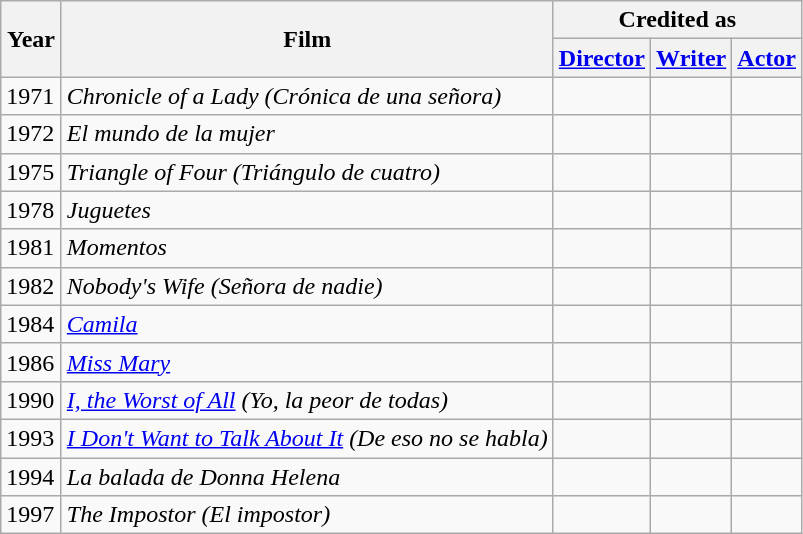<table class="wikitable" border="1">
<tr>
<th rowspan="2" width="33">Year</th>
<th rowspan="2">Film</th>
<th colspan="5">Credited as</th>
</tr>
<tr>
<th><a href='#'>Director</a></th>
<th><a href='#'>Writer</a></th>
<th><a href='#'>Actor</a></th>
</tr>
<tr>
<td>1971</td>
<td><em>Chronicle of a Lady (Crónica de una señora)</em></td>
<td></td>
<td></td>
<td></td>
</tr>
<tr>
<td>1972</td>
<td><em>El mundo de la mujer</em></td>
<td></td>
<td></td>
<td></td>
</tr>
<tr>
<td>1975</td>
<td><em>Triangle of Four (Triángulo de cuatro)</em></td>
<td></td>
<td></td>
<td></td>
</tr>
<tr>
<td>1978</td>
<td><em>Juguetes</em></td>
<td></td>
<td></td>
<td></td>
</tr>
<tr>
<td>1981</td>
<td><em>Momentos</em></td>
<td></td>
<td></td>
<td></td>
</tr>
<tr>
<td>1982</td>
<td><em>Nobody's Wife (Señora de nadie)</em></td>
<td></td>
<td></td>
<td></td>
</tr>
<tr>
<td>1984</td>
<td><em><a href='#'>Camila</a></em></td>
<td></td>
<td></td>
<td></td>
</tr>
<tr>
<td>1986</td>
<td><em><a href='#'>Miss Mary</a></em></td>
<td></td>
<td></td>
<td></td>
</tr>
<tr>
<td>1990</td>
<td><em><a href='#'>I, the Worst of All</a> (Yo, la peor de todas)</em></td>
<td></td>
<td></td>
<td></td>
</tr>
<tr>
<td>1993</td>
<td><em><a href='#'>I Don't Want to Talk About It</a> (De eso no se habla)</em></td>
<td></td>
<td></td>
<td></td>
</tr>
<tr>
<td>1994</td>
<td><em>La balada de Donna Helena</em></td>
<td></td>
<td></td>
<td></td>
</tr>
<tr>
<td>1997</td>
<td><em>The Impostor (El impostor)</em></td>
<td></td>
<td></td>
<td></td>
</tr>
</table>
